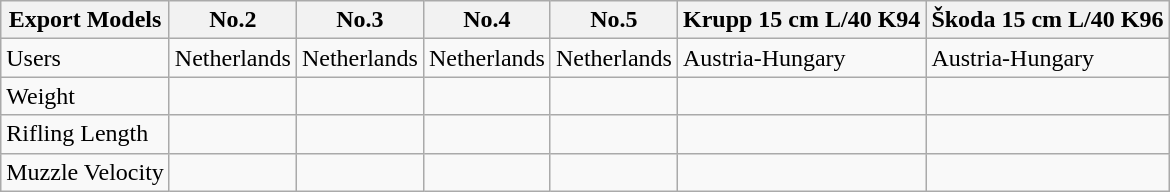<table class="wikitable">
<tr>
<th>Export Models</th>
<th>No.2</th>
<th>No.3</th>
<th>No.4</th>
<th>No.5</th>
<th>Krupp 15 cm L/40 K94</th>
<th>Škoda 15 cm L/40 K96</th>
</tr>
<tr>
<td>Users</td>
<td>Netherlands</td>
<td>Netherlands</td>
<td>Netherlands</td>
<td>Netherlands</td>
<td>Austria-Hungary</td>
<td>Austria-Hungary</td>
</tr>
<tr>
<td>Weight</td>
<td></td>
<td></td>
<td></td>
<td></td>
<td></td>
<td></td>
</tr>
<tr>
<td>Rifling Length</td>
<td></td>
<td></td>
<td></td>
<td></td>
<td></td>
<td></td>
</tr>
<tr>
<td>Muzzle Velocity</td>
<td></td>
<td></td>
<td></td>
<td></td>
<td></td>
<td></td>
</tr>
</table>
